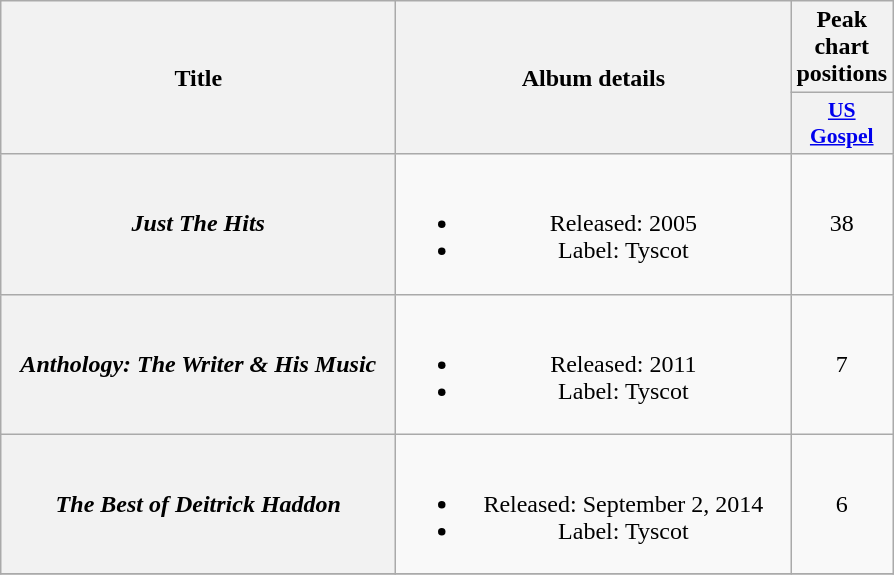<table class="wikitable plainrowheaders" style="text-align:center;" border="1">
<tr>
<th scope="col" rowspan="2" style="width:16em;">Title</th>
<th scope="col" rowspan="2" style="width:16em;">Album details</th>
<th scope="col" colspan="1">Peak chart positions</th>
</tr>
<tr>
<th scope="col" style="width:4em;font-size:90%;"><a href='#'>US<br>Gospel</a><br></th>
</tr>
<tr>
<th scope="row"><em>Just The Hits</em></th>
<td><br><ul><li>Released: 2005</li><li>Label: Tyscot</li></ul></td>
<td>38</td>
</tr>
<tr>
<th scope="row"><em>Anthology: The Writer & His Music</em></th>
<td><br><ul><li>Released: 2011</li><li>Label: Tyscot</li></ul></td>
<td>7</td>
</tr>
<tr>
<th scope="row"><em>The Best of Deitrick Haddon </em></th>
<td><br><ul><li>Released: September 2, 2014</li><li>Label: Tyscot</li></ul></td>
<td>6</td>
</tr>
<tr>
</tr>
</table>
